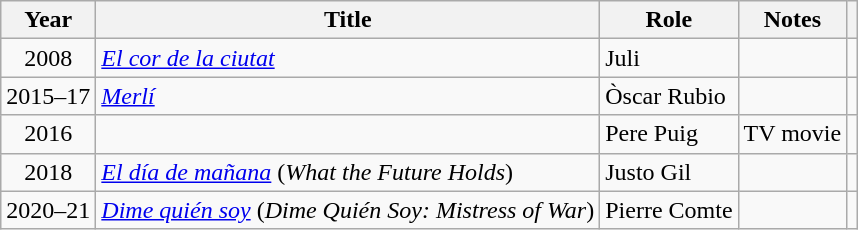<table class="wikitable sortable">
<tr>
<th>Year</th>
<th>Title</th>
<th>Role</th>
<th class="unsortable">Notes</th>
<th></th>
</tr>
<tr>
<td align = "center">2008</td>
<td><em><a href='#'>El cor de la ciutat</a></em></td>
<td>Juli</td>
<td></td>
<td align = "center"></td>
</tr>
<tr>
<td align = "center">2015–17</td>
<td><em><a href='#'>Merlí</a></em></td>
<td>Òscar Rubio</td>
<td></td>
<td align = "center"></td>
</tr>
<tr>
<td align = "center">2016</td>
<td><em></em></td>
<td>Pere Puig</td>
<td>TV movie</td>
<td align = "center"></td>
</tr>
<tr>
<td align = "center">2018</td>
<td><em><a href='#'>El día de mañana</a></em> (<em>What the Future Holds</em>)</td>
<td>Justo Gil</td>
<td></td>
<td align = "center"></td>
</tr>
<tr>
<td align = "center">2020–21</td>
<td><em><a href='#'>Dime quién soy</a></em> (<em>Dime Quién Soy: Mistress of War</em>)</td>
<td>Pierre Comte</td>
<td></td>
<td align = "center"></td>
</tr>
</table>
